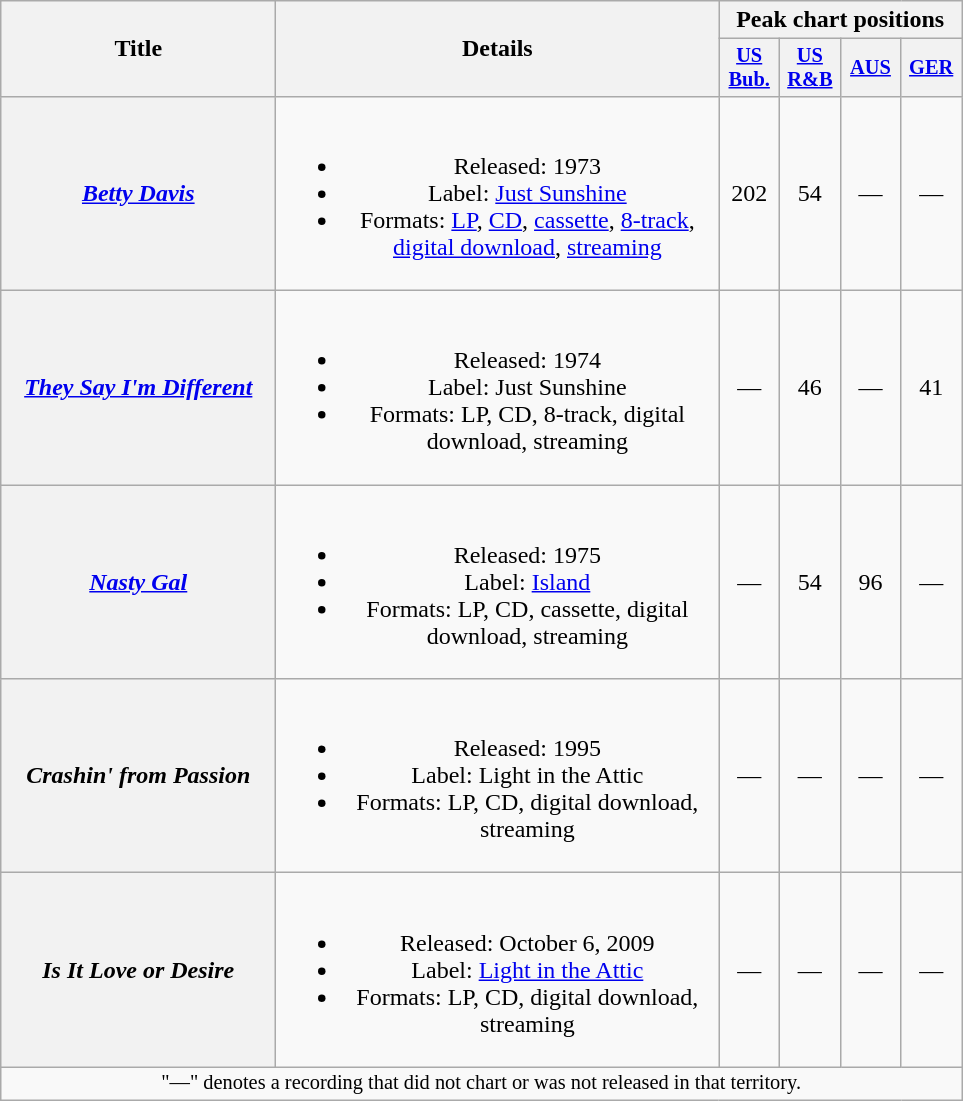<table class="wikitable plainrowheaders" style="text-align:center;">
<tr>
<th scope="col" rowspan="2" style="width:11em;">Title</th>
<th scope="col" rowspan="2" style="width:18em;">Details</th>
<th scope="col" colspan="4">Peak chart positions</th>
</tr>
<tr>
<th scope="col" style="width:2.5em; font-size:85%;"><a href='#'>US Bub.</a><br></th>
<th scope="col" style="width:2.5em; font-size:85%;"><a href='#'>US R&B</a><br></th>
<th scope="col" style="width:2.5em; font-size:85%;"><a href='#'>AUS</a><br></th>
<th scope="col" style="width:2.5em; font-size:85%;"><a href='#'>GER</a><br></th>
</tr>
<tr>
<th scope="row"><em><a href='#'>Betty Davis</a></em></th>
<td><br><ul><li>Released: 1973</li><li>Label: <a href='#'>Just Sunshine</a></li><li>Formats: <a href='#'>LP</a>, <a href='#'>CD</a>, <a href='#'>cassette</a>, <a href='#'>8-track</a>, <a href='#'>digital download</a>, <a href='#'>streaming</a></li></ul></td>
<td>202</td>
<td>54</td>
<td>—</td>
<td>—</td>
</tr>
<tr>
<th scope="row"><em><a href='#'>They Say I'm Different</a></em></th>
<td><br><ul><li>Released: 1974</li><li>Label: Just Sunshine</li><li>Formats: LP, CD, 8-track, digital download, streaming</li></ul></td>
<td>—</td>
<td>46</td>
<td>—</td>
<td>41</td>
</tr>
<tr>
<th scope="row"><em><a href='#'>Nasty Gal</a></em></th>
<td><br><ul><li>Released: 1975</li><li>Label: <a href='#'>Island</a></li><li>Formats: LP, CD, cassette, digital download, streaming</li></ul></td>
<td>—</td>
<td>54</td>
<td>96</td>
<td>—</td>
</tr>
<tr>
<th scope="row"><em>Crashin' from Passion</em></th>
<td><br><ul><li>Released: 1995</li><li>Label: Light in the Attic</li><li>Formats: LP, CD, digital download, streaming</li></ul></td>
<td>—</td>
<td>—</td>
<td>—</td>
<td>—</td>
</tr>
<tr>
<th scope="row"><em>Is It Love or Desire</em></th>
<td><br><ul><li>Released: October 6, 2009</li><li>Label: <a href='#'>Light in the Attic</a></li><li>Formats: LP, CD, digital download, streaming</li></ul></td>
<td>—</td>
<td>—</td>
<td>—</td>
<td>—</td>
</tr>
<tr>
<td colspan="14" style="font-size:85%">"—" denotes a recording that did not chart or was not released in that territory.</td>
</tr>
</table>
